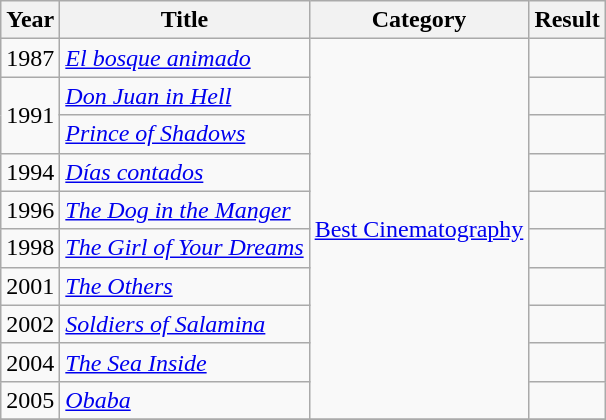<table class="wikitable">
<tr>
<th>Year</th>
<th>Title</th>
<th>Category</th>
<th>Result</th>
</tr>
<tr>
<td>1987</td>
<td><em><a href='#'>El bosque animado</a></em></td>
<td rowspan=10><a href='#'>Best Cinematography</a></td>
<td></td>
</tr>
<tr>
<td rowspan=2>1991</td>
<td><em><a href='#'>Don Juan in Hell</a></em></td>
<td></td>
</tr>
<tr>
<td><em><a href='#'>Prince of Shadows</a></em></td>
<td></td>
</tr>
<tr>
<td>1994</td>
<td><em><a href='#'>Días contados</a></em></td>
<td></td>
</tr>
<tr>
<td>1996</td>
<td><em><a href='#'>The Dog in the Manger</a></em></td>
<td></td>
</tr>
<tr>
<td>1998</td>
<td><em><a href='#'>The Girl of Your Dreams</a></em></td>
<td></td>
</tr>
<tr>
<td>2001</td>
<td><em><a href='#'>The Others</a></em></td>
<td></td>
</tr>
<tr>
<td>2002</td>
<td><em><a href='#'>Soldiers of Salamina</a></em></td>
<td></td>
</tr>
<tr>
<td>2004</td>
<td><em><a href='#'>The Sea Inside</a></em></td>
<td></td>
</tr>
<tr>
<td>2005</td>
<td><em><a href='#'>Obaba</a></em></td>
<td></td>
</tr>
<tr>
</tr>
</table>
